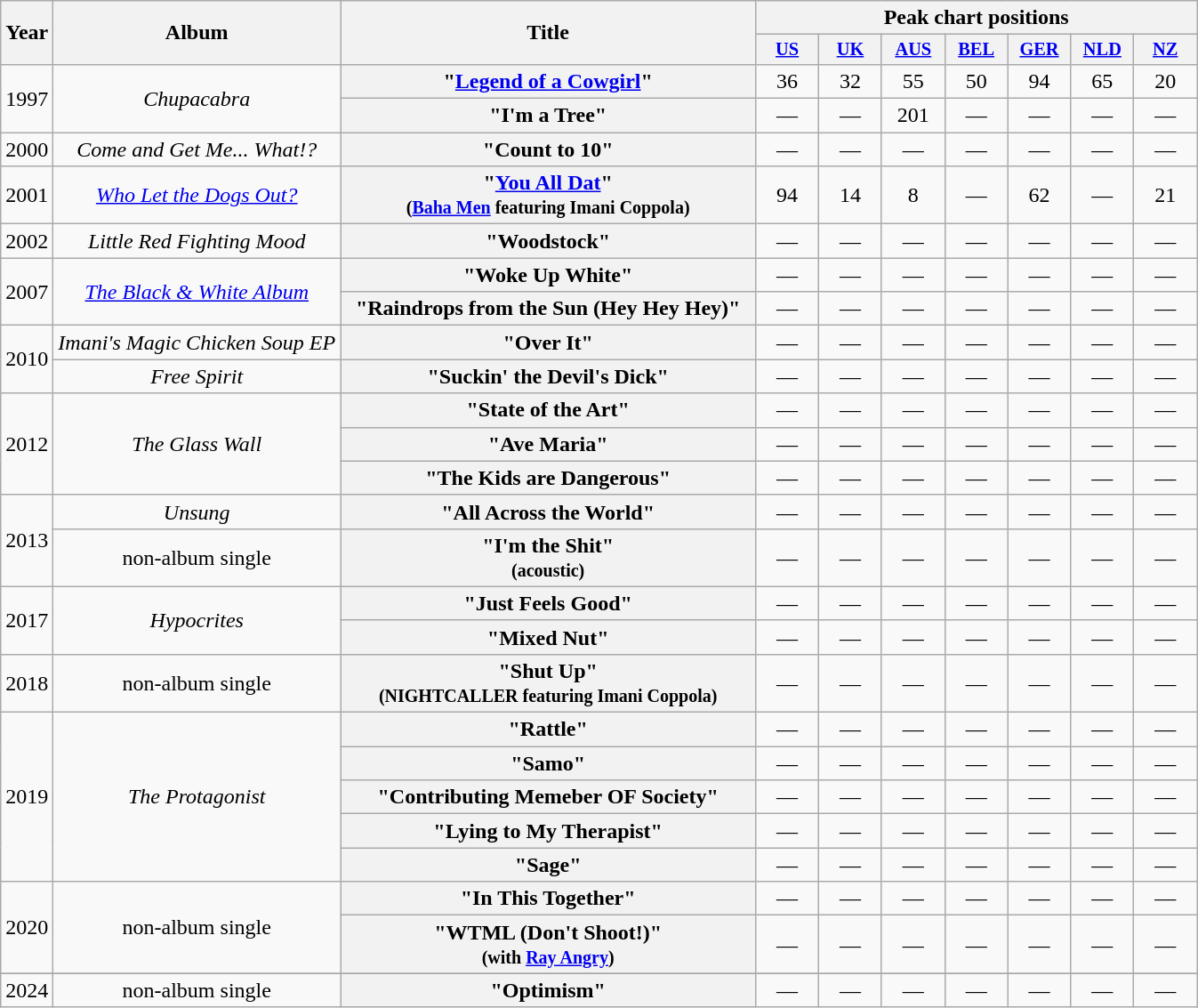<table class="wikitable plainrowheaders" style="text-align:center;">
<tr>
<th scope="col" rowspan="2" style="width:1em;">Year</th>
<th scope="col" rowspan="2">Album</th>
<th scope="col" rowspan="2" style="width:19em;">Title</th>
<th scope="col" colspan="7">Peak chart positions</th>
</tr>
<tr>
<th scope="col" style="width:3em;font-size:85%;"><a href='#'>US</a><br></th>
<th scope="col" style="width:3em;font-size:85%;"><a href='#'>UK</a><br></th>
<th scope="col" style="width:3em;font-size:85%;"><a href='#'>AUS</a><br></th>
<th scope="col" style="width:3em;font-size:85%;"><a href='#'>BEL</a><br></th>
<th scope="col" style="width:3em;font-size:85%;"><a href='#'>GER</a><br></th>
<th scope="col" style="width:3em;font-size:85%;"><a href='#'>NLD</a><br></th>
<th scope="col" style="width:3em;font-size:85%;"><a href='#'>NZ</a><br></th>
</tr>
<tr>
<td rowspan="2">1997</td>
<td rowspan="2"><em>Chupacabra</em></td>
<th scope="row">"<a href='#'>Legend of a Cowgirl</a>"</th>
<td>36</td>
<td>32</td>
<td>55</td>
<td>50</td>
<td>94</td>
<td>65</td>
<td>20</td>
</tr>
<tr>
<th scope="row">"I'm a Tree"</th>
<td>—</td>
<td>—</td>
<td>201</td>
<td>—</td>
<td>—</td>
<td>—</td>
<td>—</td>
</tr>
<tr>
<td>2000</td>
<td><em>Come and Get Me... What!?</em></td>
<th scope="row">"Count to 10"</th>
<td>—</td>
<td>—</td>
<td>—</td>
<td>—</td>
<td>—</td>
<td>—</td>
<td>—</td>
</tr>
<tr>
<td>2001</td>
<td><em><a href='#'>Who Let the Dogs Out?</a></em></td>
<th scope="row">"<a href='#'>You All Dat</a>"<br><small>(<a href='#'>Baha Men</a> featuring Imani Coppola)</small></th>
<td>94</td>
<td>14</td>
<td>8</td>
<td>—</td>
<td>62</td>
<td>—</td>
<td>21</td>
</tr>
<tr>
<td>2002</td>
<td><em>Little Red Fighting Mood</em></td>
<th scope="row">"Woodstock"</th>
<td>—</td>
<td>—</td>
<td>—</td>
<td>—</td>
<td>—</td>
<td>—</td>
<td>—</td>
</tr>
<tr>
<td rowspan="2">2007</td>
<td rowspan="2"><em><a href='#'>The Black & White Album</a></em></td>
<th scope="row">"Woke Up White"</th>
<td>—</td>
<td>—</td>
<td>—</td>
<td>—</td>
<td>—</td>
<td>—</td>
<td>—</td>
</tr>
<tr>
<th scope="row">"Raindrops from the Sun (Hey Hey Hey)"</th>
<td>—</td>
<td>—</td>
<td>—</td>
<td>—</td>
<td>—</td>
<td>—</td>
<td>—</td>
</tr>
<tr>
<td rowspan="2">2010</td>
<td><em>Imani's Magic Chicken Soup EP</em></td>
<th scope="row">"Over It"</th>
<td>—</td>
<td>—</td>
<td>—</td>
<td>—</td>
<td>—</td>
<td>—</td>
<td>—</td>
</tr>
<tr>
<td><em>Free Spirit</em></td>
<th scope="row">"Suckin' the Devil's Dick"</th>
<td>—</td>
<td>—</td>
<td>—</td>
<td>—</td>
<td>—</td>
<td>—</td>
<td>—</td>
</tr>
<tr>
<td rowspan="3">2012</td>
<td rowspan="3"><em>The Glass Wall</em></td>
<th scope="row">"State of the Art"</th>
<td>—</td>
<td>—</td>
<td>—</td>
<td>—</td>
<td>—</td>
<td>—</td>
<td>—</td>
</tr>
<tr>
<th scope="row">"Ave Maria"</th>
<td>—</td>
<td>—</td>
<td>—</td>
<td>—</td>
<td>—</td>
<td>—</td>
<td>—</td>
</tr>
<tr>
<th scope="row">"The Kids are Dangerous"</th>
<td>—</td>
<td>—</td>
<td>—</td>
<td>—</td>
<td>—</td>
<td>—</td>
<td>—</td>
</tr>
<tr>
<td rowspan="2">2013</td>
<td><em>Unsung</em></td>
<th scope="row">"All Across the World"</th>
<td>—</td>
<td>—</td>
<td>—</td>
<td>—</td>
<td>—</td>
<td>—</td>
<td>—</td>
</tr>
<tr>
<td>non-album single</td>
<th scope="row">"I'm the Shit" <br><small>(acoustic)</small></th>
<td>—</td>
<td>—</td>
<td>—</td>
<td>—</td>
<td>—</td>
<td>—</td>
<td>—</td>
</tr>
<tr>
<td rowspan="2">2017</td>
<td rowspan="2"><em>Hypocrites</em></td>
<th scope="row">"Just Feels Good"</th>
<td>—</td>
<td>—</td>
<td>—</td>
<td>—</td>
<td>—</td>
<td>—</td>
<td>—</td>
</tr>
<tr>
<th scope="row">"Mixed Nut"</th>
<td>—</td>
<td>—</td>
<td>—</td>
<td>—</td>
<td>—</td>
<td>—</td>
<td>—</td>
</tr>
<tr>
<td>2018</td>
<td>non-album single</td>
<th scope="row">"Shut Up" <br><small>(NIGHTCALLER featuring Imani Coppola)</small></th>
<td>—</td>
<td>—</td>
<td>—</td>
<td>—</td>
<td>—</td>
<td>—</td>
<td>—</td>
</tr>
<tr>
<td rowspan="5">2019</td>
<td rowspan="5"><em>The Protagonist</em></td>
<th scope="row">"Rattle"</th>
<td>—</td>
<td>—</td>
<td>—</td>
<td>—</td>
<td>—</td>
<td>—</td>
<td>—</td>
</tr>
<tr>
<th scope="row">"Samo"</th>
<td>—</td>
<td>—</td>
<td>—</td>
<td>—</td>
<td>—</td>
<td>—</td>
<td>—</td>
</tr>
<tr>
<th scope="row">"Contributing Memeber OF Society"</th>
<td>—</td>
<td>—</td>
<td>—</td>
<td>—</td>
<td>—</td>
<td>—</td>
<td>—</td>
</tr>
<tr>
<th scope="row">"Lying to My Therapist"</th>
<td>—</td>
<td>—</td>
<td>—</td>
<td>—</td>
<td>—</td>
<td>—</td>
<td>—</td>
</tr>
<tr>
<th scope="row">"Sage"</th>
<td>—</td>
<td>—</td>
<td>—</td>
<td>—</td>
<td>—</td>
<td>—</td>
<td>—</td>
</tr>
<tr>
<td rowspan="2">2020</td>
<td rowspan="2">non-album single</td>
<th scope="row">"In This Together"</th>
<td>—</td>
<td>—</td>
<td>—</td>
<td>—</td>
<td>—</td>
<td>—</td>
<td>—</td>
</tr>
<tr>
<th scope="row">"WTML (Don't Shoot!)" <br><small>(with <a href='#'>Ray Angry</a>)</small></th>
<td>—</td>
<td>—</td>
<td>—</td>
<td>—</td>
<td>—</td>
<td>—</td>
<td>—</td>
</tr>
<tr>
</tr>
<tr>
<td>2024</td>
<td>non-album single</td>
<th scope="row">"Optimism"</th>
<td>—</td>
<td>—</td>
<td>—</td>
<td>—</td>
<td>—</td>
<td>—</td>
<td>—</td>
</tr>
</table>
